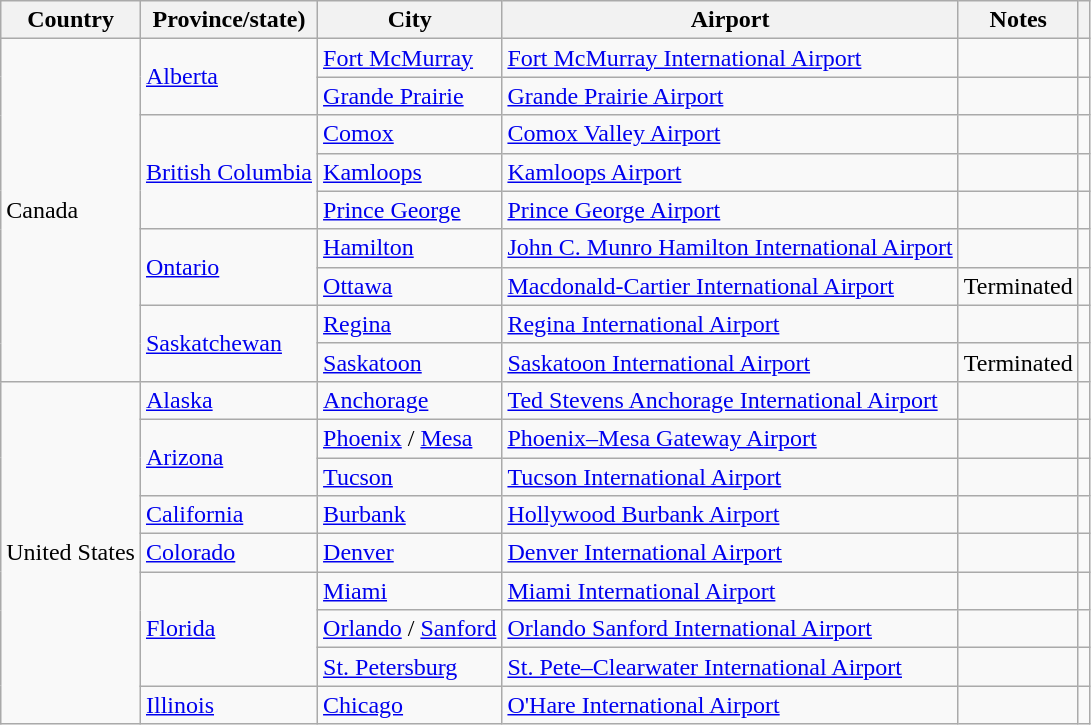<table class="wikitable sortable">
<tr>
<th>Country</th>
<th>Province/state)</th>
<th>City</th>
<th>Airport</th>
<th>Notes</th>
<th class=unsortable></th>
</tr>
<tr>
<td rowspan="9">Canada</td>
<td rowspan="2"><a href='#'>Alberta</a></td>
<td><a href='#'>Fort McMurray</a></td>
<td><a href='#'>Fort McMurray International Airport</a></td>
<td></td>
<td align=center></td>
</tr>
<tr>
<td><a href='#'>Grande Prairie</a></td>
<td><a href='#'>Grande Prairie Airport</a></td>
<td></td>
<td align=center></td>
</tr>
<tr>
<td rowspan="3"><a href='#'>British Columbia</a></td>
<td><a href='#'>Comox</a></td>
<td><a href='#'>Comox Valley Airport</a></td>
<td></td>
<td align=center></td>
</tr>
<tr>
<td><a href='#'>Kamloops</a></td>
<td><a href='#'>Kamloops Airport</a></td>
<td></td>
<td></td>
</tr>
<tr>
<td><a href='#'>Prince George</a></td>
<td><a href='#'>Prince George Airport</a></td>
<td></td>
<td></td>
</tr>
<tr>
<td rowspan="2"><a href='#'>Ontario</a></td>
<td><a href='#'>Hamilton</a></td>
<td><a href='#'>John C. Munro Hamilton International Airport</a></td>
<td></td>
<td align=center></td>
</tr>
<tr>
<td><a href='#'>Ottawa</a></td>
<td><a href='#'>Macdonald-Cartier International Airport</a></td>
<td>Terminated</td>
<td></td>
</tr>
<tr>
<td rowspan="2"><a href='#'>Saskatchewan</a></td>
<td><a href='#'>Regina</a></td>
<td><a href='#'>Regina International Airport</a></td>
<td></td>
<td align=center></td>
</tr>
<tr>
<td><a href='#'>Saskatoon</a></td>
<td><a href='#'>Saskatoon International Airport</a></td>
<td>Terminated</td>
<td></td>
</tr>
<tr>
<td rowspan="9">United States</td>
<td><a href='#'>Alaska</a></td>
<td><a href='#'>Anchorage</a></td>
<td><a href='#'>Ted Stevens Anchorage International Airport</a></td>
<td></td>
<td align=center></td>
</tr>
<tr>
<td rowspan="2"><a href='#'>Arizona</a></td>
<td><a href='#'>Phoenix</a> / <a href='#'>Mesa</a></td>
<td><a href='#'>Phoenix–Mesa Gateway Airport</a></td>
<td></td>
<td align=center></td>
</tr>
<tr>
<td><a href='#'>Tucson</a></td>
<td><a href='#'>Tucson International Airport</a></td>
<td><br></td>
<td align=center></td>
</tr>
<tr>
<td><a href='#'>California</a></td>
<td><a href='#'>Burbank</a></td>
<td><a href='#'>Hollywood Burbank Airport</a></td>
<td></td>
<td align=center></td>
</tr>
<tr>
<td><a href='#'>Colorado</a></td>
<td><a href='#'>Denver</a></td>
<td><a href='#'>Denver International Airport</a></td>
<td></td>
<td align=center></td>
</tr>
<tr>
<td rowspan="3"><a href='#'>Florida</a></td>
<td><a href='#'>Miami</a></td>
<td><a href='#'>Miami International Airport</a></td>
<td></td>
<td align=center></td>
</tr>
<tr>
<td><a href='#'>Orlando</a> / <a href='#'>Sanford</a></td>
<td><a href='#'>Orlando Sanford International Airport</a></td>
<td></td>
<td align=center></td>
</tr>
<tr>
<td><a href='#'>St. Petersburg</a></td>
<td><a href='#'>St. Pete–Clearwater International Airport</a></td>
<td></td>
<td align=center></td>
</tr>
<tr>
<td><a href='#'>Illinois</a></td>
<td><a href='#'>Chicago</a></td>
<td><a href='#'>O'Hare International Airport</a></td>
<td></td>
<td align=center></td>
</tr>
</table>
